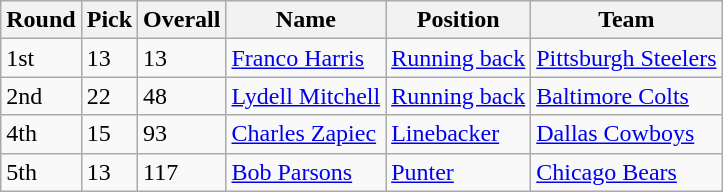<table class="wikitable">
<tr>
<th>Round</th>
<th>Pick</th>
<th>Overall</th>
<th>Name</th>
<th>Position</th>
<th>Team</th>
</tr>
<tr>
<td>1st</td>
<td>13</td>
<td>13</td>
<td><a href='#'>Franco Harris</a></td>
<td><a href='#'>Running back</a></td>
<td><a href='#'>Pittsburgh Steelers</a></td>
</tr>
<tr>
<td>2nd</td>
<td>22</td>
<td>48</td>
<td><a href='#'>Lydell Mitchell</a></td>
<td><a href='#'>Running back</a></td>
<td><a href='#'>Baltimore Colts</a></td>
</tr>
<tr>
<td>4th</td>
<td>15</td>
<td>93</td>
<td><a href='#'>Charles Zapiec</a></td>
<td><a href='#'>Linebacker</a></td>
<td><a href='#'>Dallas Cowboys</a></td>
</tr>
<tr>
<td>5th</td>
<td>13</td>
<td>117</td>
<td><a href='#'>Bob Parsons</a></td>
<td><a href='#'>Punter</a></td>
<td><a href='#'>Chicago Bears</a></td>
</tr>
</table>
